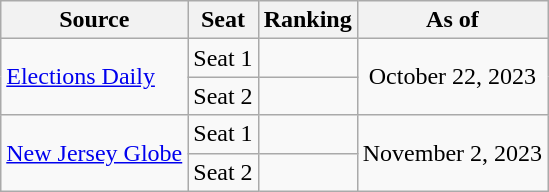<table class="wikitable" style="text-align:center">
<tr>
<th>Source</th>
<th>Seat</th>
<th>Ranking</th>
<th>As of</th>
</tr>
<tr>
<td align=left rowspan="2"><a href='#'>Elections Daily</a></td>
<td>Seat 1</td>
<td></td>
<td rowspan="2">October 22, 2023</td>
</tr>
<tr>
<td>Seat 2</td>
<td></td>
</tr>
<tr>
<td align=left rowspan="2"><a href='#'>New Jersey Globe</a></td>
<td>Seat 1</td>
<td></td>
<td rowspan="2">November 2, 2023</td>
</tr>
<tr>
<td>Seat 2</td>
<td></td>
</tr>
</table>
